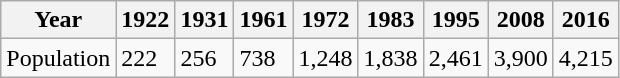<table class="wikitable">
<tr>
<th>Year</th>
<th>1922</th>
<th>1931</th>
<th>1961</th>
<th>1972</th>
<th>1983</th>
<th>1995</th>
<th>2008</th>
<th>2016</th>
</tr>
<tr>
<td>Population</td>
<td>222</td>
<td>256</td>
<td>738</td>
<td>1,248</td>
<td>1,838</td>
<td>2,461</td>
<td>3,900</td>
<td>4,215</td>
</tr>
</table>
